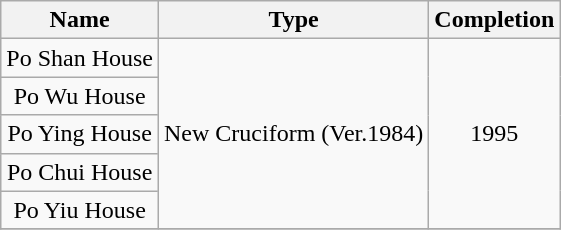<table class="wikitable" style="text-align: center">
<tr>
<th>Name</th>
<th>Type</th>
<th>Completion</th>
</tr>
<tr>
<td>Po Shan House</td>
<td rowspan="5">New Cruciform (Ver.1984)</td>
<td rowspan="5">1995</td>
</tr>
<tr>
<td>Po Wu House</td>
</tr>
<tr>
<td>Po Ying House</td>
</tr>
<tr>
<td>Po Chui House</td>
</tr>
<tr>
<td>Po Yiu House</td>
</tr>
<tr>
</tr>
</table>
